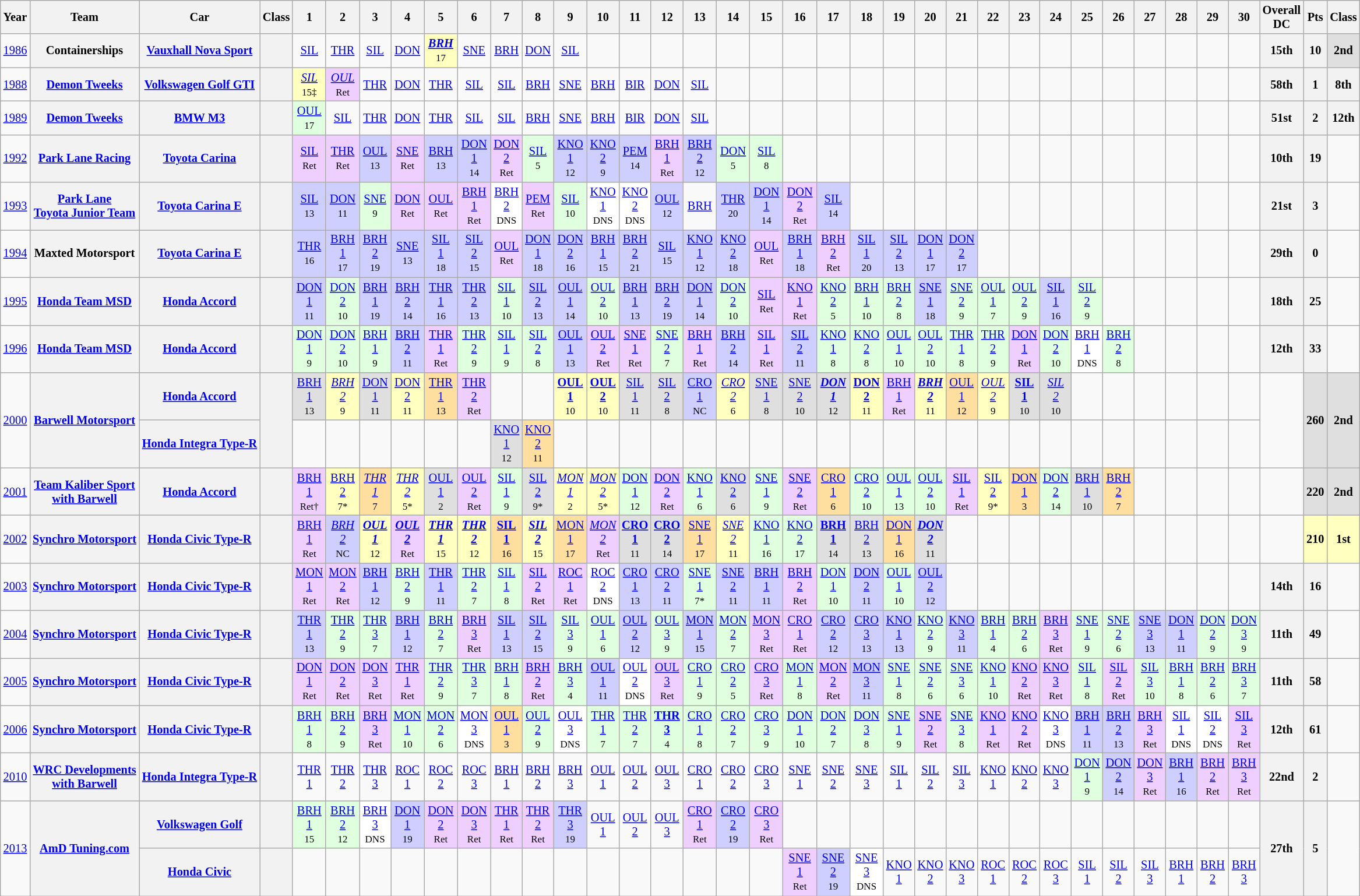<table class="wikitable" style="text-align:center; font-size:85%">
<tr>
<th>Year</th>
<th>Team</th>
<th>Car</th>
<th>Class</th>
<th>1</th>
<th>2</th>
<th>3</th>
<th>4</th>
<th>5</th>
<th>6</th>
<th>7</th>
<th>8</th>
<th>9</th>
<th>10</th>
<th>11</th>
<th>12</th>
<th>13</th>
<th>14</th>
<th>15</th>
<th>16</th>
<th>17</th>
<th>18</th>
<th>19</th>
<th>20</th>
<th>21</th>
<th>22</th>
<th>23</th>
<th>24</th>
<th>25</th>
<th>26</th>
<th>27</th>
<th>28</th>
<th>29</th>
<th>30</th>
<th>Overall<br>DC</th>
<th>Pts</th>
<th>Class</th>
</tr>
<tr>
<td><a href='#'>1986</a></td>
<th>Containerships</th>
<th nowrap><a href='#'>Vauxhall Nova Sport</a></th>
<th><span></span></th>
<td><a href='#'>SIL</a></td>
<td><a href='#'>THR</a></td>
<td><a href='#'>SIL</a></td>
<td><a href='#'>DON</a></td>
<td style="background:#FFFFBF;"><strong><em><a href='#'>BRH</a></em></strong><br><small>17</small></td>
<td><a href='#'>SNE</a></td>
<td><a href='#'>BRH</a></td>
<td><a href='#'>DON</a></td>
<td><a href='#'>SIL</a></td>
<td></td>
<td></td>
<td></td>
<td></td>
<td></td>
<td></td>
<td></td>
<td></td>
<td></td>
<td></td>
<td></td>
<td></td>
<td></td>
<td></td>
<td></td>
<td></td>
<td></td>
<td></td>
<td></td>
<td></td>
<td></td>
<th>15th</th>
<th>10</th>
<td style="background:#DFDFDF;"><strong>2nd</strong></td>
</tr>
<tr>
<td><a href='#'>1988</a></td>
<th nowrap><a href='#'>Demon Tweeks</a></th>
<th nowrap><a href='#'>Volkswagen Golf GTI</a></th>
<th><span></span></th>
<td style="background:#FFFFBF;"><em><a href='#'>SIL</a></em><br><small>15‡</small></td>
<td style="background:#EFCFFF;"><em><a href='#'>OUL</a></em><br><small>Ret</small></td>
<td><a href='#'>THR</a></td>
<td><a href='#'>DON</a></td>
<td><a href='#'>THR</a></td>
<td><a href='#'>SIL</a></td>
<td><a href='#'>SIL</a></td>
<td><a href='#'>BRH</a></td>
<td><a href='#'>SNE</a></td>
<td><a href='#'>BRH</a></td>
<td><a href='#'>BIR</a></td>
<td><a href='#'>DON</a></td>
<td><a href='#'>SIL</a></td>
<td></td>
<td></td>
<td></td>
<td></td>
<td></td>
<td></td>
<td></td>
<td></td>
<td></td>
<td></td>
<td></td>
<td></td>
<td></td>
<td></td>
<td></td>
<td></td>
<td></td>
<th>58th</th>
<th>1</th>
<th>8th</th>
</tr>
<tr>
<td><a href='#'>1989</a></td>
<th nowrap><a href='#'>Demon Tweeks</a></th>
<th nowrap><a href='#'>BMW M3</a></th>
<th><span></span></th>
<td style="background:#DFFFDF;"><a href='#'>OUL</a><br><small>17</small></td>
<td><a href='#'>SIL</a></td>
<td><a href='#'>THR</a></td>
<td><a href='#'>DON</a></td>
<td><a href='#'>THR</a></td>
<td><a href='#'>SIL</a></td>
<td><a href='#'>SIL</a></td>
<td><a href='#'>BRH</a></td>
<td><a href='#'>SNE</a></td>
<td><a href='#'>BRH</a></td>
<td><a href='#'>BIR</a></td>
<td><a href='#'>DON</a></td>
<td><a href='#'>SIL</a></td>
<td></td>
<td></td>
<td></td>
<td></td>
<td></td>
<td></td>
<td></td>
<td></td>
<td></td>
<td></td>
<td></td>
<td></td>
<td></td>
<td></td>
<td></td>
<td></td>
<td></td>
<th>51st</th>
<th>2</th>
<th>12th</th>
</tr>
<tr>
<td><a href='#'>1992</a></td>
<th nowrap><a href='#'>Park Lane Racing</a></th>
<th nowrap><a href='#'>Toyota Carina</a></th>
<th></th>
<td style="background:#EFCFFF;"><a href='#'>SIL</a><br><small>Ret</small></td>
<td style="background:#EFCFFF;"><a href='#'>THR</a><br><small>Ret</small></td>
<td style="background:#CFCFFF;"><a href='#'>OUL</a><br><small>13</small></td>
<td style="background:#EFCFFF;"><a href='#'>SNE</a><br><small>Ret</small></td>
<td style="background:#CFCFFF;"><a href='#'>BRH</a><br><small>13</small></td>
<td style="background:#CFCFFF;"><a href='#'>DON<br>1</a><br><small>14</small></td>
<td style="background:#EFCFFF;"><a href='#'>DON<br>2</a><br><small>Ret</small></td>
<td style="background:#DFFFDF;"><a href='#'>SIL</a><br><small>5</small></td>
<td style="background:#CFCFFF;"><a href='#'>KNO<br>1</a><br><small>12</small></td>
<td style="background:#CFCFFF;"><a href='#'>KNO<br>2</a><br><small>9</small></td>
<td style="background:#CFCFFF;"><a href='#'>PEM</a><br><small>14</small></td>
<td style="background:#EFCFFF;"><a href='#'>BRH<br>1</a><br><small>Ret</small></td>
<td style="background:#CFCFFF;"><a href='#'>BRH<br>2</a><br><small>12</small></td>
<td style="background:#DFFFDF;"><a href='#'>DON</a><br><small>5</small></td>
<td style="background:#DFFFDF;"><a href='#'>SIL</a><br><small>8</small></td>
<td></td>
<td></td>
<td></td>
<td></td>
<td></td>
<td></td>
<td></td>
<td></td>
<td></td>
<td></td>
<td></td>
<td></td>
<td></td>
<td></td>
<td></td>
<th>10th</th>
<th>19</th>
<td></td>
</tr>
<tr>
<td><a href='#'>1993</a></td>
<th nowrap><a href='#'>Park Lane<br>Toyota Junior Team</a></th>
<th nowrap><a href='#'>Toyota Carina E</a></th>
<th></th>
<td style="background:#CFCFFF;"><a href='#'>SIL</a><br><small>13</small></td>
<td style="background:#CFCFFF;"><a href='#'>DON</a><br><small>11</small></td>
<td style="background:#DFFFDF;"><a href='#'>SNE</a><br><small>9</small></td>
<td style="background:#EFCFFF;"><a href='#'>DON</a><br><small>Ret</small></td>
<td style="background:#EFCFFF;"><a href='#'>OUL</a><br><small>Ret</small></td>
<td style="background:#EFCFFF;"><a href='#'>BRH<br>1</a><br><small>Ret</small></td>
<td style="background:#FFFFFF;"><a href='#'>BRH<br>2</a><br><small>DNS</small></td>
<td style="background:#EFCFFF;"><a href='#'>PEM</a><br><small>Ret</small></td>
<td style="background:#DFFFDF;"><a href='#'>SIL</a><br><small>10</small></td>
<td style="background:#FFFFFF;"><a href='#'>KNO<br>1</a><br><small>DNS</small></td>
<td style="background:#FFFFFF;"><a href='#'>KNO<br>2</a><br><small>DNS</small></td>
<td style="background:#CFCFFF;"><a href='#'>OUL</a><br><small>12</small></td>
<td><a href='#'>BRH</a></td>
<td style="background:#CFCFFF;"><a href='#'>THR</a><br><small>20</small></td>
<td style="background:#CFCFFF;"><a href='#'>DON<br>1</a><br><small>14</small></td>
<td style="background:#EFCFFF;"><a href='#'>DON<br>2</a><br><small>Ret</small></td>
<td style="background:#CFCFFF;"><a href='#'>SIL</a><br><small>14</small></td>
<td></td>
<td></td>
<td></td>
<td></td>
<td></td>
<td></td>
<td></td>
<td></td>
<td></td>
<td></td>
<td></td>
<td></td>
<td></td>
<th>21st</th>
<th>3</th>
<td></td>
</tr>
<tr>
<td><a href='#'>1994</a></td>
<th nowrap>Maxted Motorsport</th>
<th nowrap><a href='#'>Toyota Carina E</a></th>
<th></th>
<td style="background:#CFCFFF;"><a href='#'>THR</a><br><small>16</small></td>
<td style="background:#CFCFFF;"><a href='#'>BRH<br>1</a><br><small>17</small></td>
<td style="background:#CFCFFF;"><a href='#'>BRH<br>2</a><br><small>19</small></td>
<td style="background:#CFCFFF;"><a href='#'>SNE</a><br><small>13</small></td>
<td style="background:#CFCFFF;"><a href='#'>SIL<br>1</a><br><small>18</small></td>
<td style="background:#CFCFFF;"><a href='#'>SIL<br>2</a><br><small>15</small></td>
<td style="background:#EFCFFF;"><a href='#'>OUL</a><br><small>Ret</small></td>
<td style="background:#CFCFFF;"><a href='#'>DON<br>1</a><br><small>18</small></td>
<td style="background:#CFCFFF;"><a href='#'>DON<br>2</a><br><small>16</small></td>
<td style="background:#CFCFFF;"><a href='#'>BRH<br>1</a><br><small>15</small></td>
<td style="background:#CFCFFF;"><a href='#'>BRH<br>2</a><br><small>21</small></td>
<td style="background:#CFCFFF;"><a href='#'>SIL</a><br><small>15</small></td>
<td style="background:#CFCFFF;"><a href='#'>KNO<br>1</a><br><small>12</small></td>
<td style="background:#CFCFFF;"><a href='#'>KNO<br>2</a><br><small>18</small></td>
<td style="background:#EFCFFF;"><a href='#'>OUL</a><br><small>Ret</small></td>
<td style="background:#CFCFFF;"><a href='#'>BRH<br>1</a><br><small>18</small></td>
<td style="background:#EFCFFF;"><a href='#'>BRH<br>2</a><br><small>Ret</small></td>
<td style="background:#CFCFFF;"><a href='#'>SIL<br>1</a><br><small>20</small></td>
<td style="background:#CFCFFF;"><a href='#'>SIL<br>2</a><br><small>13</small></td>
<td style="background:#CFCFFF;"><a href='#'>DON<br>1</a><br><small>17</small></td>
<td style="background:#CFCFFF;"><a href='#'>DON<br>2</a><br><small>17</small></td>
<td></td>
<td></td>
<td></td>
<td></td>
<td></td>
<td></td>
<td></td>
<td></td>
<td></td>
<th>29th</th>
<th>0</th>
<td></td>
</tr>
<tr>
<td><a href='#'>1995</a></td>
<th nowrap><a href='#'>Honda Team MSD</a></th>
<th nowrap><a href='#'>Honda Accord</a></th>
<th></th>
<td style="background:#CFCFFF;"><a href='#'>DON<br>1</a><br><small>11</small></td>
<td style="background:#DFFFDF;"><a href='#'>DON<br>2</a><br><small>10</small></td>
<td style="background:#CFCFFF;"><a href='#'>BRH<br>1</a><br><small>19</small></td>
<td style="background:#CFCFFF;"><a href='#'>BRH<br>2</a><br><small>14</small></td>
<td style="background:#CFCFFF;"><a href='#'>THR<br>1</a><br><small>16</small></td>
<td style="background:#CFCFFF;"><a href='#'>THR<br>2</a><br><small>13</small></td>
<td style="background:#DFFFDF;"><a href='#'>SIL<br>1</a><br><small>10</small></td>
<td style="background:#CFCFFF;"><a href='#'>SIL<br>2</a><br><small>13</small></td>
<td style="background:#CFCFFF;"><a href='#'>OUL<br>1</a><br><small>14</small></td>
<td style="background:#DFFFDF;"><a href='#'>OUL<br>2</a><br><small>10</small></td>
<td style="background:#CFCFFF;"><a href='#'>BRH<br>1</a><br><small>13</small></td>
<td style="background:#CFCFFF;"><a href='#'>BRH<br>2</a><br><small>19</small></td>
<td style="background:#CFCFFF;"><a href='#'>DON<br>1</a><br><small>14</small></td>
<td style="background:#DFFFDF;"><a href='#'>DON<br>2</a><br><small>10</small></td>
<td style="background:#EFCFFF;"><a href='#'>SIL</a><br><small>Ret</small></td>
<td style="background:#EFCFFF;"><a href='#'>KNO<br>1</a><br><small>Ret</small></td>
<td style="background:#DFFFDF;"><a href='#'>KNO<br>2</a><br><small>5</small></td>
<td style="background:#DFFFDF;"><a href='#'>BRH<br>1</a><br><small>10</small></td>
<td style="background:#DFFFDF;"><a href='#'>BRH<br>2</a><br><small>8</small></td>
<td style="background:#CFCFFF;"><a href='#'>SNE<br>1</a><br><small>18</small></td>
<td style="background:#DFFFDF;"><a href='#'>SNE<br>2</a><br><small>9</small></td>
<td style="background:#DFFFDF;"><a href='#'>OUL<br>1</a><br><small>7</small></td>
<td style="background:#DFFFDF;"><a href='#'>OUL<br>2</a><br><small>9</small></td>
<td style="background:#CFCFFF;"><a href='#'>SIL<br>1</a><br><small>16</small></td>
<td style="background:#DFFFDF;"><a href='#'>SIL<br>2</a><br><small>9</small></td>
<td></td>
<td></td>
<td></td>
<td></td>
<td></td>
<th>18th</th>
<th>25</th>
<td></td>
</tr>
<tr>
<td><a href='#'>1996</a></td>
<th nowrap><a href='#'>Honda Team MSD</a></th>
<th nowrap><a href='#'>Honda Accord</a></th>
<th></th>
<td style="background:#DFFFDF;"><a href='#'>DON<br>1</a><br><small>9</small></td>
<td style="background:#DFFFDF;"><a href='#'>DON<br>2</a><br><small>10</small></td>
<td style="background:#DFFFDF;"><a href='#'>BRH<br>1</a><br><small>9</small></td>
<td style="background:#CFCFFF;"><a href='#'>BRH<br>2</a><br><small>11</small></td>
<td style="background:#EFCFFF;"><a href='#'>THR<br>1</a><br><small>Ret</small></td>
<td style="background:#DFFFDF;"><a href='#'>THR<br>2</a><br><small>9</small></td>
<td style="background:#DFFFDF;"><a href='#'>SIL<br>1</a><br><small>9</small></td>
<td style="background:#DFFFDF;"><a href='#'>SIL<br>2</a><br><small>8</small></td>
<td style="background:#CFCFFF;"><a href='#'>OUL<br>1</a><br><small>13</small></td>
<td style="background:#EFCFFF;"><a href='#'>OUL<br>2</a><br><small>Ret</small></td>
<td style="background:#EFCFFF;"><a href='#'>SNE<br>1</a><br><small>Ret</small></td>
<td style="background:#DFFFDF;"><a href='#'>SNE<br>2</a><br><small>7</small></td>
<td style="background:#EFCFFF;"><a href='#'>BRH<br>1</a><br><small>Ret</small></td>
<td style="background:#CFCFFF;"><a href='#'>BRH<br>2</a><br><small>14</small></td>
<td style="background:#EFCFFF;"><a href='#'>SIL<br>1</a><br><small>Ret</small></td>
<td style="background:#CFCFFF;"><a href='#'>SIL<br>2</a><br><small>11</small></td>
<td style="background:#DFFFDF;"><a href='#'>KNO<br>1</a><br><small>8</small></td>
<td style="background:#DFFFDF;"><a href='#'>KNO<br>2</a><br><small>8</small></td>
<td style="background:#DFFFDF;"><a href='#'>OUL<br>1</a><br><small>10</small></td>
<td style="background:#DFFFDF;"><a href='#'>OUL<br>2</a><br><small>10</small></td>
<td style="background:#DFFFDF;"><a href='#'>THR<br>1</a><br><small>8</small></td>
<td style="background:#DFFFDF;"><a href='#'>THR<br>2</a><br><small>9</small></td>
<td style="background:#EFCFFF;"><a href='#'>DON<br>1</a><br><small>Ret</small></td>
<td style="background:#DFFFDF;"><a href='#'>DON<br>2</a><br><small>10</small></td>
<td style="background:#FFFFFF;"><a href='#'>BRH<br>1</a><br><small>DNS</small></td>
<td style="background:#DFFFDF;"><a href='#'>BRH<br>2</a><br><small>8</small></td>
<td></td>
<td></td>
<td></td>
<td></td>
<th>12th</th>
<th>33</th>
<td></td>
</tr>
<tr>
<td rowspan=2><a href='#'>2000</a></td>
<th rowspan=2 nowrap><a href='#'>Barwell Motorsport</a></th>
<th nowrap><a href='#'>Honda Accord</a></th>
<th rowspan=2><span></span></th>
<td style="background:#DFDFDF;"><a href='#'>BRH<br>1</a><br><small>13</small></td>
<td style="background:#FFFFBF;"><em><a href='#'>BRH<br>2</a></em><br><small>9</small></td>
<td style="background:#DFDFDF;"><a href='#'>DON<br>1</a><br><small>11</small></td>
<td style="background:#FFFFBF;"><a href='#'>DON<br>2</a><br><small>11</small></td>
<td style="background:#FFDF9F;"><a href='#'>THR<br>1</a><br><small>13</small></td>
<td style="background:#EFCFFF;"><a href='#'>THR<br>2</a><br><small>Ret</small></td>
<td></td>
<td></td>
<td style="background:#FFFFBF;"><strong><a href='#'>OUL<br>1</a></strong><br><small>10</small></td>
<td style="background:#FFFFBF;"><strong><a href='#'>OUL<br>2</a></strong><br><small>10</small></td>
<td style="background:#DFDFDF;"><a href='#'>SIL<br>1</a><br><small>11</small></td>
<td style="background:#DFDFDF;"><a href='#'>SIL<br>2</a><br><small>8</small></td>
<td style="background:#CFCFFF;"><a href='#'>CRO<br>1</a><br><small>NC</small></td>
<td style="background:#FFFFBF;"><em><a href='#'>CRO<br>2</a></em><br><small>6</small></td>
<td style="background:#DFDFDF;"><a href='#'>SNE<br>1</a><br><small>8</small></td>
<td style="background:#DFDFDF;"><a href='#'>SNE<br>2</a><br><small>10</small></td>
<td style="background:#DFDFDF;"><strong><em><a href='#'>DON<br>1</a></em></strong><br><small>12</small></td>
<td style="background:#FFFFBF;"><strong><a href='#'>DON<br>2</a></strong><br><small>11</small></td>
<td style="background:#EFCFFF;"><a href='#'>BRH<br>1</a><br><small>Ret</small></td>
<td style="background:#FFFFBF;"><strong><em><a href='#'>BRH<br>2</a></em></strong><br><small>11</small></td>
<td style="background:#FFDF9F;"><a href='#'>OUL<br>1</a><br><small>12</small></td>
<td style="background:#FFFFBF;"><em><a href='#'>OUL<br>2</a></em><br><small>9</small></td>
<td style="background:#DFDFDF;"><strong><a href='#'>SIL<br>1</a></strong><br><small>10</small></td>
<td style="background:#DFDFDF;"><em><a href='#'>SIL<br>2</a></em><br><small>10</small></td>
<td></td>
<td></td>
<td></td>
<td></td>
<td></td>
<td></td>
<td rowspan=2></td>
<td rowspan=2 style="background:#DFDFDF;"><strong>260</strong></td>
<td rowspan=2 style="background:#DFDFDF;"><strong>2nd</strong></td>
</tr>
<tr>
<th nowrap><a href='#'>Honda Integra Type-R</a></th>
<td></td>
<td></td>
<td></td>
<td></td>
<td></td>
<td></td>
<td style="background:#DFDFDF;"><a href='#'>KNO<br>1</a><br><small>12</small></td>
<td style="background:#FFDF9F;"><a href='#'>KNO<br>2</a><br><small>11</small></td>
<td></td>
<td></td>
<td></td>
<td></td>
<td></td>
<td></td>
<td></td>
<td></td>
<td></td>
<td></td>
<td></td>
<td></td>
<td></td>
<td></td>
<td></td>
<td></td>
<td></td>
<td></td>
<td></td>
<td></td>
<td></td>
<td></td>
</tr>
<tr>
<td><a href='#'>2001</a></td>
<th nowrap><a href='#'>Team Kaliber Sport<br>with Barwell</a></th>
<th nowrap><a href='#'>Honda Accord</a></th>
<th><span></span></th>
<td style="background:#EFCFFF;"><a href='#'>BRH<br>1</a><br><small>Ret†</small></td>
<td style="background:#FFFFBF;"><a href='#'>BRH<br>2</a><br><small>7*</small></td>
<td style="background:#FFDF9F;"><em><a href='#'>THR<br>1</a></em><br><small>7</small></td>
<td style="background:#FFFFBF;"><em><a href='#'>THR<br>2</a></em><br><small>5*</small></td>
<td style="background:#DFDFDF;"><a href='#'>OUL<br>1</a><br><small>2</small></td>
<td style="background:#EFCFFF;"><a href='#'>OUL<br>2</a><br><small>Ret</small></td>
<td style="background:#DFFFDF;"><a href='#'>SIL<br>1</a><br><small>9</small></td>
<td style="background:#DFDFDF;"><a href='#'>SIL<br>2</a><br><small>9*</small></td>
<td style="background:#FFFFBF;"><em><a href='#'>MON<br>1</a></em><br><small>2</small></td>
<td style="background:#FFFFBF;"><em><a href='#'>MON<br>2</a></em><br><small>5*</small></td>
<td style="background:#DFFFDF;"><a href='#'>DON<br>1</a><br><small>12</small></td>
<td style="background:#EFCFFF;"><a href='#'>DON<br>2</a><br><small>Ret</small></td>
<td style="background:#DFFFDF;"><a href='#'>KNO<br>1</a><br><small>6</small></td>
<td style="background:#DFDFDF;"><a href='#'>KNO<br>2</a><br><small>6</small></td>
<td style="background:#DFFFDF;"><a href='#'>SNE<br>1</a><br><small>9</small></td>
<td style="background:#EFCFFF;"><a href='#'>SNE<br>2</a><br><small>Ret</small></td>
<td style="background:#FFDF9F;"><a href='#'>CRO<br>1</a><br><small>6</small></td>
<td style="background:#DFFFDF;"><a href='#'>CRO<br>2</a><br><small>10</small></td>
<td style="background:#DFFFDF;"><a href='#'>OUL<br>1</a><br><small>13</small></td>
<td style="background:#DFFFDF;"><a href='#'>OUL<br>2</a><br><small>10</small></td>
<td style="background:#EFCFFF;"><a href='#'>SIL<br>1</a><br><small>Ret</small></td>
<td style="background:#FFFFBF;"><a href='#'>SIL<br>2</a><br><small>9*</small></td>
<td style="background:#FFDF9F;"><a href='#'>DON<br>1</a><br><small>3</small></td>
<td style="background:#DFFFDF;"><a href='#'>DON<br>2</a><br><small>14</small></td>
<td style="background:#DFDFDF;"><a href='#'>BRH<br>1</a><br><small>10</small></td>
<td style="background:#FFDF9F;"><a href='#'>BRH<br>2</a><br><small>7</small></td>
<td></td>
<td></td>
<td></td>
<td></td>
<td></td>
<td style="background:#DFDFDF;"><strong>220</strong></td>
<td style="background:#DFDFDF;"><strong>2nd</strong></td>
</tr>
<tr>
<td><a href='#'>2002</a></td>
<th nowrap><a href='#'>Synchro Motorsport</a></th>
<th nowrap><a href='#'>Honda Civic Type-R</a></th>
<th><span></span></th>
<td style="background:#EFCFFF;"><a href='#'>BRH<br>1</a><br><small>Ret</small></td>
<td style="background:#CFCFFF;"><em><a href='#'>BRH<br>2</a></em><br><small>NC</small></td>
<td style="background:#FFFFBF;"><strong><em><a href='#'>OUL<br>1</a></em></strong><br><small>12</small></td>
<td style="background:#EFCFFF;"><strong><em><a href='#'>OUL<br>2</a></em></strong><br><small>Ret</small></td>
<td style="background:#FFFFBF;"><strong><em><a href='#'>THR<br>1</a></em></strong><br><small>15</small></td>
<td style="background:#FFFFBF;"><strong><em><a href='#'>THR<br>2</a></em></strong><br><small>12</small></td>
<td style="background:#FFDF9F;"><strong><a href='#'>SIL<br>1</a></strong><br><small>16</small></td>
<td style="background:#FFFFBF;"><strong><em><a href='#'>SIL<br>2</a></em></strong><br><small>15</small></td>
<td style="background:#FFDF9F;"><a href='#'>MON<br>1</a><br><small>17</small></td>
<td style="background:#EFCFFF;"><em><a href='#'>MON<br>2</a></em><br><small>Ret</small></td>
<td style="background:#DFDFDF;"><strong><a href='#'>CRO<br>1</a></strong><br><small>11</small></td>
<td style="background:#DFDFDF;"><strong><a href='#'>CRO<br>2</a></strong><br><small>14</small></td>
<td style="background:#FFDF9F;"><a href='#'>SNE<br>1</a><br><small>17</small></td>
<td style="background:#FFFFBF;"><em><a href='#'>SNE<br>2</a></em><br><small>11</small></td>
<td style="background:#DFFFDF;"><a href='#'>KNO<br>1</a><br><small>16</small></td>
<td style="background:#DFFFDF;"><a href='#'>KNO<br>2</a><br><small>17</small></td>
<td style="background:#DFDFDF;"><strong><a href='#'>BRH<br>1</a></strong><br><small>14</small></td>
<td style="background:#DFDFDF;"><a href='#'>BRH<br>2</a><br><small>13</small></td>
<td style="background:#FFDF9F;"><a href='#'>DON<br>1</a><br><small>16</small></td>
<td style="background:#DFDFDF;"><strong><em><a href='#'>DON<br>2</a></em></strong><br><small>11</small></td>
<td></td>
<td></td>
<td></td>
<td></td>
<td></td>
<td></td>
<td></td>
<td></td>
<td></td>
<td></td>
<td></td>
<td style="background:#FFFFBF;"><strong>210</strong></td>
<td style="background:#FFFFBF;"><strong>1st</strong></td>
</tr>
<tr>
<td><a href='#'>2003</a></td>
<th nowrap><a href='#'>Synchro Motorsport</a></th>
<th nowrap><a href='#'>Honda Civic Type-R</a></th>
<th><span></span></th>
<td style="background:#EFCFFF;"><a href='#'>MON<br>1</a><br><small>Ret</small></td>
<td style="background:#EFCFFF;"><a href='#'>MON<br>2</a><br><small>Ret</small></td>
<td style="background:#CFCFFF;"><a href='#'>BRH<br>1</a><br><small>12</small></td>
<td style="background:#DFFFDF;"><a href='#'>BRH<br>2</a><br><small>9</small></td>
<td style="background:#CFCFFF;"><a href='#'>THR<br>1</a><br><small>11</small></td>
<td style="background:#DFFFDF;"><a href='#'>THR<br>2</a><br><small>7</small></td>
<td style="background:#DFFFDF;"><a href='#'>SIL<br>1</a><br><small>8</small></td>
<td style="background:#EFCFFF;"><a href='#'>SIL<br>2</a><br><small>Ret</small></td>
<td style="background:#EFCFFF;"><a href='#'>ROC<br>1</a><br><small>Ret</small></td>
<td style="background:#FFFFFF;"><a href='#'>ROC<br>2</a><br><small>DNS</small></td>
<td style="background:#CFCFFF;"><a href='#'>CRO<br>1</a><br><small>13</small></td>
<td style="background:#CFCFFF;"><a href='#'>CRO<br>2</a><br><small>11</small></td>
<td style="background:#DFFFDF;"><a href='#'>SNE<br>1</a><br><small>7*</small></td>
<td style="background:#CFCFFF;"><a href='#'>SNE<br>2</a><br><small>11</small></td>
<td style="background:#CFCFFF;"><a href='#'>BRH<br>1</a><br><small>11</small></td>
<td style="background:#EFCFFF;"><a href='#'>BRH<br>2</a><br><small>Ret</small></td>
<td style="background:#DFFFDF;"><a href='#'>DON<br>1</a><br><small>10</small></td>
<td style="background:#CFCFFF;"><a href='#'>DON<br>2</a><br><small>11</small></td>
<td style="background:#DFFFDF;"><a href='#'>OUL<br>1</a><br><small>10</small></td>
<td style="background:#CFCFFF;"><a href='#'>OUL<br>2</a><br><small>12</small></td>
<td></td>
<td></td>
<td></td>
<td></td>
<td></td>
<td></td>
<td></td>
<td></td>
<td></td>
<td></td>
<th>14th</th>
<th>16</th>
<td></td>
</tr>
<tr>
<td><a href='#'>2004</a></td>
<th nowrap><a href='#'>Synchro Motorsport</a></th>
<th nowrap><a href='#'>Honda Civic Type-R</a></th>
<th></th>
<td style="background:#CFCFFF;"><a href='#'>THR<br>1</a><br><small>13</small></td>
<td style="background:#DFFFDF;"><a href='#'>THR<br>2</a><br><small>9</small></td>
<td style="background:#DFFFDF;"><a href='#'>THR<br>3</a><br><small>7</small></td>
<td style="background:#CFCFFF;"><a href='#'>BRH<br>1</a><br><small>12</small></td>
<td style="background:#DFFFDF;"><a href='#'>BRH<br>2</a><br><small>7</small></td>
<td style="background:#EFCFFF;"><a href='#'>BRH<br>3</a><br><small>Ret</small></td>
<td style="background:#CFCFFF;"><a href='#'>SIL<br>1</a><br><small>13</small></td>
<td style="background:#CFCFFF;"><a href='#'>SIL<br>2</a><br><small>15</small></td>
<td style="background:#DFFFDF;"><a href='#'>SIL<br>3</a><br><small>9</small></td>
<td style="background:#DFFFDF;"><a href='#'>OUL<br>1</a><br><small>6</small></td>
<td style="background:#CFCFFF;"><a href='#'>OUL<br>2</a><br><small>12</small></td>
<td style="background:#DFFFDF;"><a href='#'>OUL<br>3</a><br><small>9</small></td>
<td style="background:#CFCFFF;"><a href='#'>MON<br>1</a><br><small>15</small></td>
<td style="background:#DFFFDF;"><a href='#'>MON<br>2</a><br><small>7</small></td>
<td style="background:#EFCFFF;"><a href='#'>MON<br>3</a><br><small>Ret</small></td>
<td style="background:#EFCFFF;"><a href='#'>CRO<br>1</a><br><small>Ret</small></td>
<td style="background:#CFCFFF;"><a href='#'>CRO<br>2</a><br><small>12</small></td>
<td style="background:#CFCFFF;"><a href='#'>CRO<br>3</a><br><small>13</small></td>
<td style="background:#CFCFFF;"><a href='#'>KNO<br>1</a><br><small>13</small></td>
<td style="background:#DFFFDF;"><a href='#'>KNO<br>2</a><br><small>9</small></td>
<td style="background:#CFCFFF;"><a href='#'>KNO<br>3</a><br><small>11</small></td>
<td style="background:#DFFFDF;"><a href='#'>BRH<br>1</a><br><small>4</small></td>
<td style="background:#DFFFDF;"><a href='#'>BRH<br>2</a><br><small>6</small></td>
<td style="background:#EFCFFF;"><a href='#'>BRH<br>3</a><br><small>Ret</small></td>
<td style="background:#DFFFDF;"><a href='#'>SNE<br>1</a><br><small>9</small></td>
<td style="background:#DFFFDF;"><a href='#'>SNE<br>2</a><br><small>6</small></td>
<td style="background:#CFCFFF;"><a href='#'>SNE<br>3</a><br><small>13</small></td>
<td style="background:#CFCFFF;"><a href='#'>DON<br>1</a><br><small>11</small></td>
<td style="background:#DFFFDF;"><a href='#'>DON<br>2</a><br><small>9</small></td>
<td style="background:#DFFFDF;"><a href='#'>DON<br>3</a><br><small>9</small></td>
<th>11th</th>
<th>49</th>
<td></td>
</tr>
<tr>
<td><a href='#'>2005</a></td>
<th nowrap><a href='#'>Synchro Motorsport</a></th>
<th nowrap><a href='#'>Honda Civic Type-R</a></th>
<th></th>
<td style="background:#EFCFFF;"><a href='#'>DON<br>1</a><br><small>Ret</small></td>
<td style="background:#EFCFFF;"><a href='#'>DON<br>2</a><br><small>Ret</small></td>
<td style="background:#EFCFFF;"><a href='#'>DON<br>3</a><br><small>Ret</small></td>
<td style="background:#EFCFFF;"><a href='#'>THR<br>1</a><br><small>Ret</small></td>
<td style="background:#DFFFDF;"><a href='#'>THR<br>2</a><br><small>9</small></td>
<td style="background:#DFFFDF;"><a href='#'>THR<br>3</a><br><small>7</small></td>
<td style="background:#DFFFDF;"><a href='#'>BRH<br>1</a><br><small>8</small></td>
<td style="background:#EFCFFF;"><a href='#'>BRH<br>2</a><br><small>Ret</small></td>
<td style="background:#DFFFDF;"><a href='#'>BRH<br>3</a><br><small>4</small></td>
<td style="background:#CFCFFF;"><a href='#'>OUL<br>1</a><br><small>11</small></td>
<td style="background:#FFFFFF;"><a href='#'>OUL<br>2</a><br><small>DNS</small></td>
<td style="background:#EFCFFF;"><a href='#'>OUL<br>3</a><br><small>Ret</small></td>
<td style="background:#DFFFDF;"><a href='#'>CRO<br>1</a><br><small>9</small></td>
<td style="background:#DFFFDF;"><a href='#'>CRO<br>2</a><br><small>5</small></td>
<td style="background:#EFCFFF;"><a href='#'>CRO<br>3</a><br><small>Ret</small></td>
<td style="background:#DFFFDF;"><a href='#'>MON<br>1</a><br><small>8</small></td>
<td style="background:#EFCFFF;"><a href='#'>MON<br>2</a><br><small>Ret</small></td>
<td style="background:#CFCFFF;"><a href='#'>MON<br>3</a><br><small>11</small></td>
<td style="background:#DFFFDF;"><a href='#'>SNE<br>1</a><br><small>8</small></td>
<td style="background:#DFFFDF;"><a href='#'>SNE<br>2</a><br><small>6</small></td>
<td style="background:#DFFFDF;"><a href='#'>SNE<br>3</a><br><small>6</small></td>
<td style="background:#DFFFDF;"><a href='#'>KNO<br>1</a><br><small>10</small></td>
<td style="background:#EFCFFF;"><a href='#'>KNO<br>2</a><br><small>Ret</small></td>
<td style="background:#EFCFFF;"><a href='#'>KNO<br>3</a><br><small>Ret</small></td>
<td style="background:#DFFFDF;"><a href='#'>SIL<br>1</a><br><small>8</small></td>
<td style="background:#EFCFFF;"><a href='#'>SIL<br>2</a><br><small>Ret</small></td>
<td style="background:#DFFFDF;"><a href='#'>SIL<br>3</a><br><small>10</small></td>
<td style="background:#DFFFDF;"><a href='#'>BRH<br>1</a><br><small>8</small></td>
<td style="background:#DFFFDF;"><a href='#'>BRH<br>2</a><br><small>6</small></td>
<td style="background:#DFFFDF;"><a href='#'>BRH<br>3</a><br><small>7</small></td>
<th>11th</th>
<th>58</th>
<td></td>
</tr>
<tr>
<td><a href='#'>2006</a></td>
<th nowrap><a href='#'>Synchro Motorsport</a></th>
<th nowrap><a href='#'>Honda Civic Type-R</a></th>
<th></th>
<td style="background:#DFFFDF;"><a href='#'>BRH<br>1</a><br><small>8</small></td>
<td style="background:#DFFFDF;"><a href='#'>BRH<br>2</a><br><small>9</small></td>
<td style="background:#EFCFFF;"><a href='#'>BRH<br>3</a><br><small>Ret</small></td>
<td style="background:#DFFFDF;"><a href='#'>MON<br>1</a><br><small>10</small></td>
<td style="background:#DFFFDF;"><a href='#'>MON<br>2</a><br><small>6</small></td>
<td style="background:#FFFFFF;"><a href='#'>MON<br>3</a><br><small>DNS</small></td>
<td style="background:#FFDF9F;"><a href='#'>OUL<br>1</a><br><small>3</small></td>
<td style="background:#DFFFDF;"><a href='#'>OUL<br>2</a><br><small>9</small></td>
<td style="background:#FFFFFF;"><a href='#'>OUL<br>3</a><br><small>DNS</small></td>
<td style="background:#DFFFDF;"><a href='#'>THR<br>1</a><br><small>7</small></td>
<td style="background:#DFFFDF;"><a href='#'>THR<br>2</a><br><small>7</small></td>
<td style="background:#DFFFDF;"><strong><a href='#'>THR<br>3</a></strong><br><small>4</small></td>
<td style="background:#DFFFDF;"><a href='#'>CRO<br>1</a><br><small>8</small></td>
<td style="background:#DFFFDF;"><a href='#'>CRO<br>2</a><br><small>7</small></td>
<td style="background:#DFFFDF;"><a href='#'>CRO<br>3</a><br><small>9</small></td>
<td style="background:#DFFFDF;"><a href='#'>DON<br>1</a><br><small>10</small></td>
<td style="background:#DFFFDF;"><a href='#'>DON<br>2</a><br><small>7</small></td>
<td style="background:#DFFFDF;"><a href='#'>DON<br>3</a><br><small>8</small></td>
<td style="background:#DFFFDF;"><a href='#'>SNE<br>1</a><br><small>9</small></td>
<td style="background:#EFCFFF;"><a href='#'>SNE<br>2</a><br><small>Ret</small></td>
<td style="background:#DFFFDF;"><a href='#'>SNE<br>3</a><br><small>8</small></td>
<td style="background:#EFCFFF;"><a href='#'>KNO<br>1</a><br><small>Ret</small></td>
<td style="background:#EFCFFF;"><a href='#'>KNO<br>2</a><br><small>Ret</small></td>
<td style="background:#FFFFFF;"><a href='#'>KNO<br>3</a><br><small>DNS</small></td>
<td style="background:#CFCFFF;"><a href='#'>BRH<br>1</a><br><small>11</small></td>
<td style="background:#CFCFFF;"><a href='#'>BRH<br>2</a><br><small>13</small></td>
<td style="background:#EFCFFF;"><a href='#'>BRH<br>3</a><br><small>Ret</small></td>
<td style="background:#FFFFFF;"><a href='#'>SIL<br>1</a><br><small>DNS</small></td>
<td style="background:#FFFFFF;"><a href='#'>SIL<br>2</a><br><small>DNS</small></td>
<td style="background:#EFCFFF;"><a href='#'>SIL<br>3</a><br><small>Ret</small></td>
<th>12th</th>
<th>61</th>
<td></td>
</tr>
<tr>
<td><a href='#'>2010</a></td>
<th nowrap><a href='#'>WRC Developments<br>with Barwell</a></th>
<th nowrap><a href='#'>Honda Integra Type-R</a></th>
<th></th>
<td><a href='#'>THR<br>1</a></td>
<td><a href='#'>THR<br>2</a></td>
<td><a href='#'>THR<br>3</a></td>
<td><a href='#'>ROC<br>1</a></td>
<td><a href='#'>ROC<br>2</a></td>
<td><a href='#'>ROC<br>3</a></td>
<td><a href='#'>BRH<br>1</a></td>
<td><a href='#'>BRH<br>2</a></td>
<td><a href='#'>BRH<br>3</a></td>
<td><a href='#'>OUL<br>1</a></td>
<td><a href='#'>OUL<br>2</a></td>
<td><a href='#'>OUL<br>3</a></td>
<td><a href='#'>CRO<br>1</a></td>
<td><a href='#'>CRO<br>2</a></td>
<td><a href='#'>CRO<br>3</a></td>
<td><a href='#'>SNE<br>1</a></td>
<td><a href='#'>SNE<br>2</a></td>
<td><a href='#'>SNE<br>3</a></td>
<td><a href='#'>SIL<br>1</a></td>
<td><a href='#'>SIL<br>2</a></td>
<td><a href='#'>SIL<br>3</a></td>
<td><a href='#'>KNO<br>1</a></td>
<td><a href='#'>KNO<br>2</a></td>
<td><a href='#'>KNO<br>3</a></td>
<td style="background:#DFFFDF;"><a href='#'>DON<br>1</a><br><small>9</small></td>
<td style="background:#CFCFFF;"><a href='#'>DON<br>2</a><br><small>14</small></td>
<td style="background:#EFCFFF;"><a href='#'>DON<br>3</a><br><small>Ret</small></td>
<td style="background:#CFCFFF;"><a href='#'>BRH<br>1</a><br><small>16</small></td>
<td style="background:#EFCFFF;"><a href='#'>BRH<br>2</a><br><small>Ret</small></td>
<td style="background:#EFCFFF;"><a href='#'>BRH<br>3</a><br><small>Ret</small></td>
<th>22nd</th>
<th>2</th>
<td></td>
</tr>
<tr>
<td rowspan=2><a href='#'>2013</a></td>
<th rowspan=2 nowrap><a href='#'>AmD Tuning.com</a></th>
<th nowrap><a href='#'>Volkswagen Golf</a></th>
<th></th>
<td style="background:#DFFFDF;"><a href='#'>BRH<br>1</a><br><small>15</small></td>
<td style="background:#DFFFDF;"><a href='#'>BRH<br>2</a><br><small>12</small></td>
<td style="background:#FFFFFF;"><a href='#'>BRH<br>3</a><br><small>DNS</small></td>
<td style="background:#CFCFFF;"><a href='#'>DON<br>1</a><br><small>19</small></td>
<td style="background:#EFCFFF;"><a href='#'>DON<br>2</a><br><small>Ret</small></td>
<td style="background:#EFCFFF;"><a href='#'>DON<br>3</a><br><small>Ret</small></td>
<td style="background:#EFCFFF;"><a href='#'>THR<br>1</a><br><small>Ret</small></td>
<td style="background:#EFCFFF;"><a href='#'>THR<br>2</a><br><small>Ret</small></td>
<td style="background:#CFCFFF;"><a href='#'>THR<br>3</a><br><small>19</small></td>
<td><a href='#'>OUL<br>1</a></td>
<td><a href='#'>OUL<br>2</a></td>
<td><a href='#'>OUL<br>3</a></td>
<td style="background:#EFCFFF;"><a href='#'>CRO<br>1</a><br><small>Ret</small></td>
<td style="background:#CFCFFF;"><a href='#'>CRO<br>2</a><br><small>19</small></td>
<td style="background:#EFCFFF;"><a href='#'>CRO<br>3</a><br><small>Ret</small></td>
<td></td>
<td></td>
<td></td>
<td></td>
<td></td>
<td></td>
<td></td>
<td></td>
<td></td>
<td></td>
<td></td>
<td></td>
<td></td>
<td></td>
<td></td>
<th rowspan=2>27th</th>
<th rowspan=2>5</th>
<td rowspan=2></td>
</tr>
<tr>
<th><a href='#'>Honda Civic</a></th>
<th></th>
<td></td>
<td></td>
<td></td>
<td></td>
<td></td>
<td></td>
<td></td>
<td></td>
<td></td>
<td></td>
<td></td>
<td></td>
<td></td>
<td></td>
<td></td>
<td style="background:#EFCFFF;"><a href='#'>SNE<br>1</a><br><small>Ret</small></td>
<td style="background:#CFCFFF;"><a href='#'>SNE<br>2</a><br><small>19</small></td>
<td style="background:#FFFFFF;"><a href='#'>SNE<br>3</a><br><small>DNS</small></td>
<td><a href='#'>KNO<br>1</a></td>
<td><a href='#'>KNO<br>2</a></td>
<td><a href='#'>KNO<br>3</a></td>
<td><a href='#'>ROC<br>1</a></td>
<td><a href='#'>ROC<br>2</a></td>
<td><a href='#'>ROC<br>3</a></td>
<td><a href='#'>SIL<br>1</a></td>
<td><a href='#'>SIL<br>2</a></td>
<td><a href='#'>SIL<br>3</a></td>
<td><a href='#'>BRH<br>1</a></td>
<td><a href='#'>BRH<br>2</a></td>
<td><a href='#'>BRH<br>3</a></td>
</tr>
</table>
